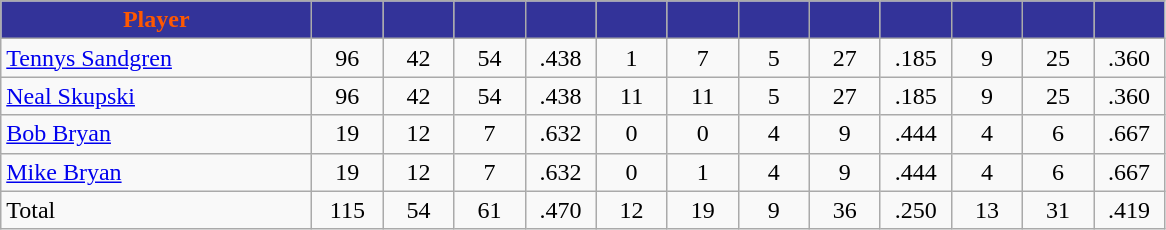<table class="wikitable" style="text-align:center">
<tr>
<th style="background:#333399; color:#FF5800" width="200px">Player</th>
<th style="background:#333399; color:#FF5800" width="40px"></th>
<th style="background:#333399; color:#FF5800" width="40px"></th>
<th style="background:#333399; color:#FF5800" width="40px"></th>
<th style="background:#333399; color:#FF5800" width="40px"></th>
<th style="background:#333399; color:#FF5800" width="40px"></th>
<th style="background:#333399; color:#FF5800" width="40px"></th>
<th style="background:#333399; color:#FF5800" width="40px"></th>
<th style="background:#333399; color:#FF5800" width="40px"></th>
<th style="background:#333399; color:#FF5800" width="40px"></th>
<th style="background:#333399; color:#FF5800" width="40px"></th>
<th style="background:#333399; color:#FF5800" width="40px"></th>
<th style="background:#333399; color:#FF5800" width="40px"></th>
</tr>
<tr>
<td style="text-align:left"><a href='#'>Tennys Sandgren</a></td>
<td>96</td>
<td>42</td>
<td>54</td>
<td>.438</td>
<td>1</td>
<td>7</td>
<td>5</td>
<td>27</td>
<td>.185</td>
<td>9</td>
<td>25</td>
<td>.360</td>
</tr>
<tr>
<td style="text-align:left"><a href='#'>Neal Skupski</a></td>
<td>96</td>
<td>42</td>
<td>54</td>
<td>.438</td>
<td>11</td>
<td>11</td>
<td>5</td>
<td>27</td>
<td>.185</td>
<td>9</td>
<td>25</td>
<td>.360</td>
</tr>
<tr>
<td style="text-align:left"><a href='#'>Bob Bryan</a></td>
<td>19</td>
<td>12</td>
<td>7</td>
<td>.632</td>
<td>0</td>
<td>0</td>
<td>4</td>
<td>9</td>
<td>.444</td>
<td>4</td>
<td>6</td>
<td>.667</td>
</tr>
<tr>
<td style="text-align:left"><a href='#'>Mike Bryan</a></td>
<td>19</td>
<td>12</td>
<td>7</td>
<td>.632</td>
<td>0</td>
<td>1</td>
<td>4</td>
<td>9</td>
<td>.444</td>
<td>4</td>
<td>6</td>
<td>.667</td>
</tr>
<tr>
<td style="text-align:left">Total</td>
<td>115</td>
<td>54</td>
<td>61</td>
<td>.470</td>
<td>12</td>
<td>19</td>
<td>9</td>
<td>36</td>
<td>.250</td>
<td>13</td>
<td>31</td>
<td>.419</td>
</tr>
</table>
